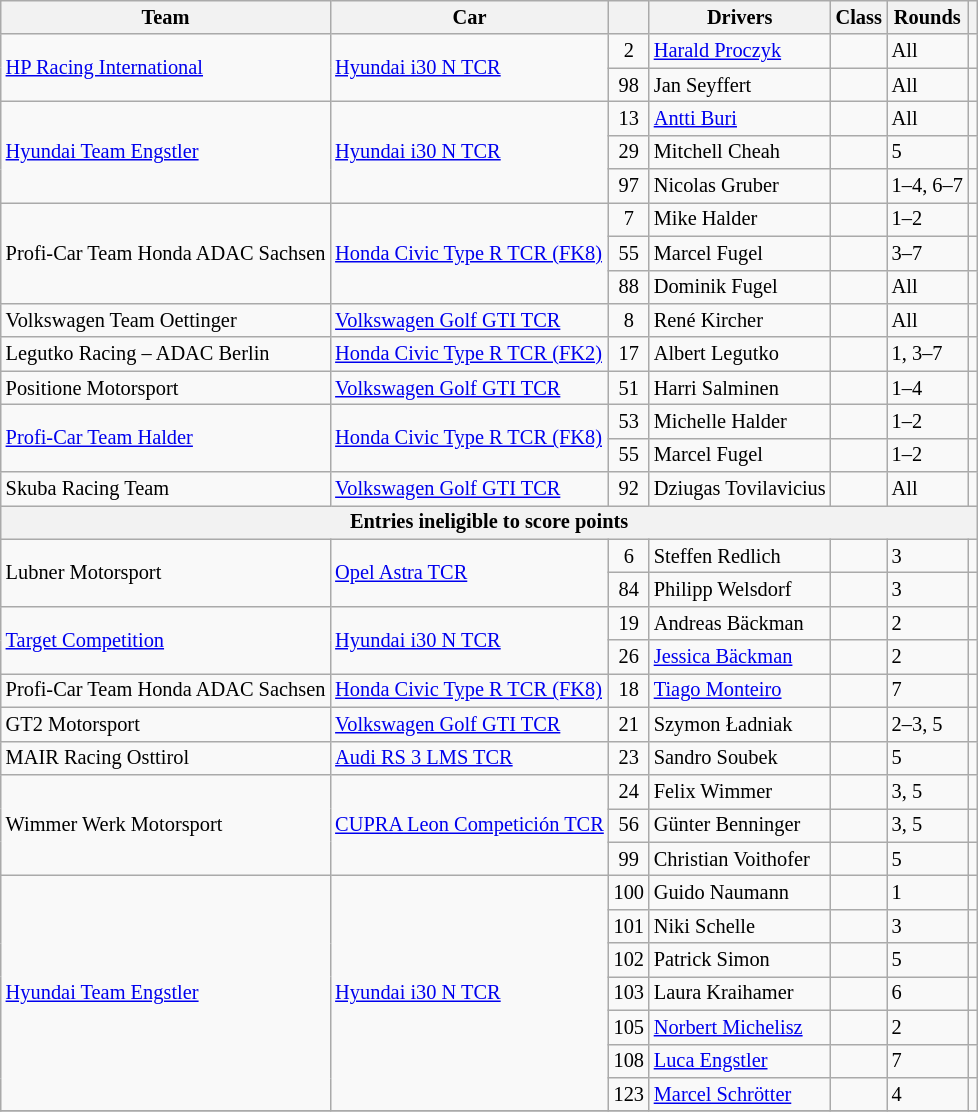<table class="wikitable" style="font-size: 85%">
<tr>
<th>Team</th>
<th>Car</th>
<th></th>
<th>Drivers</th>
<th>Class</th>
<th>Rounds</th>
<th></th>
</tr>
<tr>
<td rowspan="2"> <a href='#'>HP Racing International</a></td>
<td rowspan="2"><a href='#'>Hyundai i30 N TCR</a></td>
<td align="center">2</td>
<td> <a href='#'>Harald Proczyk</a></td>
<td></td>
<td>All</td>
<td></td>
</tr>
<tr>
<td align="center">98</td>
<td> Jan Seyffert</td>
<td></td>
<td>All</td>
<td></td>
</tr>
<tr>
<td rowspan="3"> <a href='#'>Hyundai Team Engstler</a></td>
<td rowspan="3"><a href='#'>Hyundai i30 N TCR</a></td>
<td align="center">13</td>
<td> <a href='#'>Antti Buri</a></td>
<td></td>
<td>All</td>
<td></td>
</tr>
<tr>
<td align="center">29</td>
<td> Mitchell Cheah</td>
<td></td>
<td>5</td>
<td></td>
</tr>
<tr>
<td align="center">97</td>
<td> Nicolas Gruber</td>
<td align="center"></td>
<td>1–4, 6–7</td>
<td></td>
</tr>
<tr>
<td rowspan="3"> Profi-Car Team Honda ADAC Sachsen</td>
<td rowspan="3"><a href='#'>Honda Civic Type R TCR (FK8)</a></td>
<td align="center">7</td>
<td> Mike Halder</td>
<td></td>
<td>1–2</td>
<td></td>
</tr>
<tr>
<td align="center">55</td>
<td> Marcel Fugel</td>
<td align="center"></td>
<td>3–7</td>
<td></td>
</tr>
<tr>
<td align="center">88</td>
<td> Dominik Fugel</td>
<td></td>
<td>All</td>
<td></td>
</tr>
<tr>
<td> Volkswagen Team Oettinger</td>
<td><a href='#'>Volkswagen Golf GTI TCR</a></td>
<td align="center">8</td>
<td> René Kircher</td>
<td align="center"></td>
<td>All</td>
<td></td>
</tr>
<tr>
<td> Legutko Racing – ADAC Berlin</td>
<td><a href='#'>Honda Civic Type R TCR (FK2)</a></td>
<td align="center">17</td>
<td> Albert Legutko</td>
<td align="center"></td>
<td>1, 3–7</td>
<td></td>
</tr>
<tr>
<td> Positione Motorsport</td>
<td><a href='#'>Volkswagen Golf GTI TCR</a></td>
<td align="center">51</td>
<td> Harri Salminen</td>
<td></td>
<td>1–4</td>
<td></td>
</tr>
<tr>
<td rowspan="2"> <a href='#'>Profi-Car Team Halder</a></td>
<td rowspan="2"><a href='#'>Honda Civic Type R TCR (FK8)</a></td>
<td align="center">53</td>
<td> Michelle Halder</td>
<td></td>
<td>1–2</td>
<td></td>
</tr>
<tr>
<td align="center">55</td>
<td> Marcel Fugel</td>
<td align="center"></td>
<td>1–2</td>
<td></td>
</tr>
<tr>
<td> Skuba Racing Team</td>
<td><a href='#'>Volkswagen Golf GTI TCR</a></td>
<td align="center">92</td>
<td> Dziugas Tovilavicius</td>
<td></td>
<td>All</td>
<td></td>
</tr>
<tr>
<th colspan="7">Entries ineligible to score points</th>
</tr>
<tr>
<td rowspan="2"> Lubner Motorsport</td>
<td rowspan="2"><a href='#'>Opel Astra TCR</a></td>
<td align="center">6</td>
<td> Steffen Redlich</td>
<td></td>
<td>3</td>
<td></td>
</tr>
<tr>
<td align="center">84</td>
<td> Philipp Welsdorf</td>
<td></td>
<td>3</td>
<td></td>
</tr>
<tr>
<td rowspan="2"> <a href='#'>Target Competition</a></td>
<td rowspan="2"><a href='#'>Hyundai i30 N TCR</a></td>
<td align="center">19</td>
<td> Andreas Bäckman</td>
<td></td>
<td>2</td>
<td></td>
</tr>
<tr>
<td align="center">26</td>
<td> <a href='#'>Jessica Bäckman</a></td>
<td></td>
<td>2</td>
<td></td>
</tr>
<tr>
<td> Profi-Car Team Honda ADAC Sachsen</td>
<td><a href='#'>Honda Civic Type R TCR (FK8)</a></td>
<td align="center">18</td>
<td> <a href='#'>Tiago Monteiro</a></td>
<td></td>
<td>7</td>
<td></td>
</tr>
<tr>
<td> GT2 Motorsport</td>
<td><a href='#'>Volkswagen Golf GTI TCR</a></td>
<td align="center">21</td>
<td> Szymon Ładniak</td>
<td align="center"></td>
<td>2–3, 5</td>
<td></td>
</tr>
<tr>
<td> MAIR Racing Osttirol</td>
<td><a href='#'>Audi RS 3 LMS TCR</a></td>
<td align="center">23</td>
<td> Sandro Soubek</td>
<td></td>
<td>5</td>
<td></td>
</tr>
<tr>
<td rowspan="3"> Wimmer Werk Motorsport</td>
<td rowspan="3"><a href='#'>CUPRA Leon Competición TCR</a></td>
<td align="center">24</td>
<td> Felix Wimmer</td>
<td></td>
<td>3, 5</td>
<td></td>
</tr>
<tr>
<td align="center">56</td>
<td> Günter Benninger</td>
<td></td>
<td>3, 5</td>
<td></td>
</tr>
<tr>
<td align="center">99</td>
<td> Christian Voithofer</td>
<td></td>
<td>5</td>
<td></td>
</tr>
<tr>
<td rowspan="7"> <a href='#'>Hyundai Team Engstler</a></td>
<td rowspan="7"><a href='#'>Hyundai i30 N TCR</a></td>
<td align="center">100</td>
<td> Guido Naumann</td>
<td></td>
<td>1</td>
<td></td>
</tr>
<tr>
<td align="center">101</td>
<td> Niki Schelle</td>
<td></td>
<td>3</td>
<td></td>
</tr>
<tr>
<td align="center">102</td>
<td> Patrick Simon</td>
<td></td>
<td>5</td>
<td></td>
</tr>
<tr>
<td>103</td>
<td> Laura Kraihamer</td>
<td></td>
<td>6</td>
<td></td>
</tr>
<tr>
<td align="center">105</td>
<td> <a href='#'>Norbert Michelisz</a></td>
<td></td>
<td>2</td>
<td></td>
</tr>
<tr>
<td align="center">108</td>
<td> <a href='#'>Luca Engstler</a></td>
<td></td>
<td>7</td>
<td></td>
</tr>
<tr>
<td align="center">123</td>
<td> <a href='#'>Marcel Schrötter</a></td>
<td></td>
<td>4</td>
<td></td>
</tr>
<tr>
</tr>
</table>
